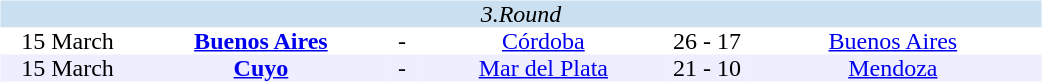<table width=700>
<tr>
<td width=700 valign="top"><br><table border=0 cellspacing=0 cellpadding=0 style="font-size: 100%; border-collapse: collapse;" width=100%>
<tr bgcolor="#CADFF0">
<td style="font-size:100%"; align="center" colspan="6"><em>3.Round</em></td>
</tr>
<tr align=center bgcolor=#FFFFFF>
<td width=90>15 March</td>
<td width=170><strong><a href='#'>Buenos Aires</a></strong></td>
<td width=20>-</td>
<td width=170><a href='#'>Córdoba</a></td>
<td width=50>26 - 17</td>
<td width=200><a href='#'>Buenos Aires</a></td>
</tr>
<tr align=center bgcolor=#EEEEFF>
<td width=90>15 March</td>
<td width=170><strong><a href='#'>Cuyo</a></strong></td>
<td width=20>-</td>
<td width=170><a href='#'>Mar del Plata</a></td>
<td width=50>21 - 10</td>
<td width=200><a href='#'>Mendoza</a></td>
</tr>
</table>
</td>
</tr>
</table>
